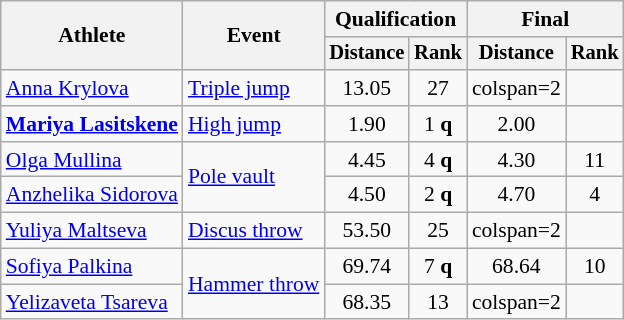<table class="wikitable" style="font-size:90%">
<tr>
<th rowspan=2>Athlete</th>
<th rowspan=2>Event</th>
<th colspan=2>Qualification</th>
<th colspan=2>Final</th>
</tr>
<tr style="font-size:95%">
<th>Distance</th>
<th>Rank</th>
<th>Distance</th>
<th>Rank</th>
</tr>
<tr align=center>
<td align=left><a href='#'>Anna Krylova</a></td>
<td align=left><a href='#'>Triple jump</a></td>
<td>13.05</td>
<td>27</td>
<td>colspan=2 </td>
</tr>
<tr align=center>
<td align=left><strong><a href='#'>Mariya Lasitskene</a></strong></td>
<td align=left><a href='#'>High jump</a></td>
<td>1.90</td>
<td>1 <strong>q</strong></td>
<td>2.00</td>
<td></td>
</tr>
<tr align=center>
<td align=left><a href='#'>Olga Mullina</a></td>
<td rowspan=2 align=left><a href='#'>Pole vault</a></td>
<td>4.45</td>
<td>4 <strong>q</strong></td>
<td>4.30</td>
<td>11</td>
</tr>
<tr align=center>
<td align=left><a href='#'>Anzhelika Sidorova</a></td>
<td>4.50</td>
<td>2 <strong>q</strong></td>
<td>4.70</td>
<td>4</td>
</tr>
<tr align=center>
<td align=left><a href='#'>Yuliya Maltseva</a></td>
<td align=left><a href='#'>Discus throw</a></td>
<td>53.50</td>
<td>25</td>
<td>colspan=2 </td>
</tr>
<tr align=center>
<td align=left><a href='#'>Sofiya Palkina</a></td>
<td rowspan=2><a href='#'>Hammer throw</a></td>
<td>69.74</td>
<td>7 <strong>q</strong></td>
<td>68.64</td>
<td>10</td>
</tr>
<tr align=center>
<td align=left><a href='#'>Yelizaveta Tsareva</a></td>
<td>68.35</td>
<td>13</td>
<td>colspan=2 </td>
</tr>
</table>
